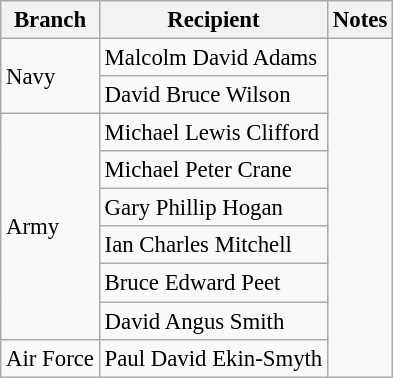<table class="wikitable" style="font-size:95%;">
<tr>
<th>Branch</th>
<th>Recipient</th>
<th>Notes</th>
</tr>
<tr>
<td rowspan=2>Navy</td>
<td> Malcolm David Adams </td>
<td rowspan=9></td>
</tr>
<tr>
<td> David Bruce Wilson</td>
</tr>
<tr>
<td rowspan=6>Army</td>
<td> Michael Lewis Clifford</td>
</tr>
<tr>
<td> Michael Peter Crane</td>
</tr>
<tr>
<td> Gary Phillip Hogan</td>
</tr>
<tr>
<td> Ian Charles Mitchell</td>
</tr>
<tr>
<td> Bruce Edward Peet</td>
</tr>
<tr>
<td> David Angus Smith</td>
</tr>
<tr>
<td>Air Force</td>
<td> Paul David Ekin-Smyth</td>
</tr>
</table>
